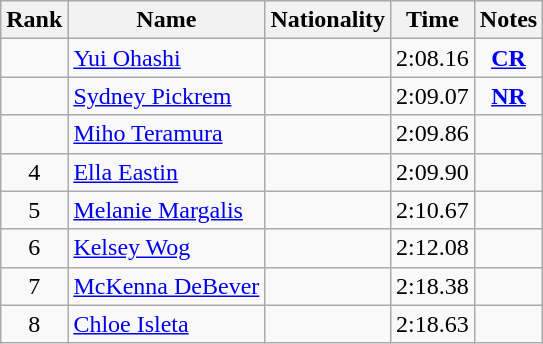<table class="wikitable sortable" style="text-align:center">
<tr>
<th>Rank</th>
<th>Name</th>
<th>Nationality</th>
<th>Time</th>
<th>Notes</th>
</tr>
<tr>
<td></td>
<td align=left><a href='#'>Yui Ohashi</a></td>
<td align=left></td>
<td>2:08.16</td>
<td><strong><a href='#'>CR</a></strong></td>
</tr>
<tr>
<td></td>
<td align=left><a href='#'>Sydney Pickrem</a></td>
<td align=left></td>
<td>2:09.07</td>
<td><strong><a href='#'>NR</a></strong></td>
</tr>
<tr>
<td></td>
<td align=left><a href='#'>Miho Teramura</a></td>
<td align=left></td>
<td>2:09.86</td>
<td></td>
</tr>
<tr>
<td>4</td>
<td align=left><a href='#'>Ella Eastin</a></td>
<td align=left></td>
<td>2:09.90</td>
<td></td>
</tr>
<tr>
<td>5</td>
<td align=left><a href='#'>Melanie Margalis</a></td>
<td align=left></td>
<td>2:10.67</td>
<td></td>
</tr>
<tr>
<td>6</td>
<td align=left><a href='#'>Kelsey Wog</a></td>
<td align=left></td>
<td>2:12.08</td>
<td></td>
</tr>
<tr>
<td>7</td>
<td align=left><a href='#'>McKenna DeBever</a></td>
<td align=left></td>
<td>2:18.38</td>
<td></td>
</tr>
<tr>
<td>8</td>
<td align=left><a href='#'>Chloe Isleta</a></td>
<td align=left></td>
<td>2:18.63</td>
<td></td>
</tr>
</table>
